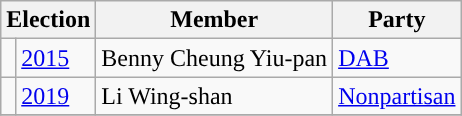<table class="wikitable">
<tr>
<th colspan="2">Election</th>
<th>Member</th>
<th>Party</th>
</tr>
<tr>
<td style="background-color:"></td>
<td><a href='#'>2015</a></td>
<td>Benny Cheung Yiu-pan</td>
<td><a href='#'>DAB</a></td>
</tr>
<tr>
<td style="background-color:"></td>
<td><a href='#'>2019</a></td>
<td>Li Wing-shan</td>
<td><a href='#'>Nonpartisan</a></td>
</tr>
<tr>
</tr>
</table>
